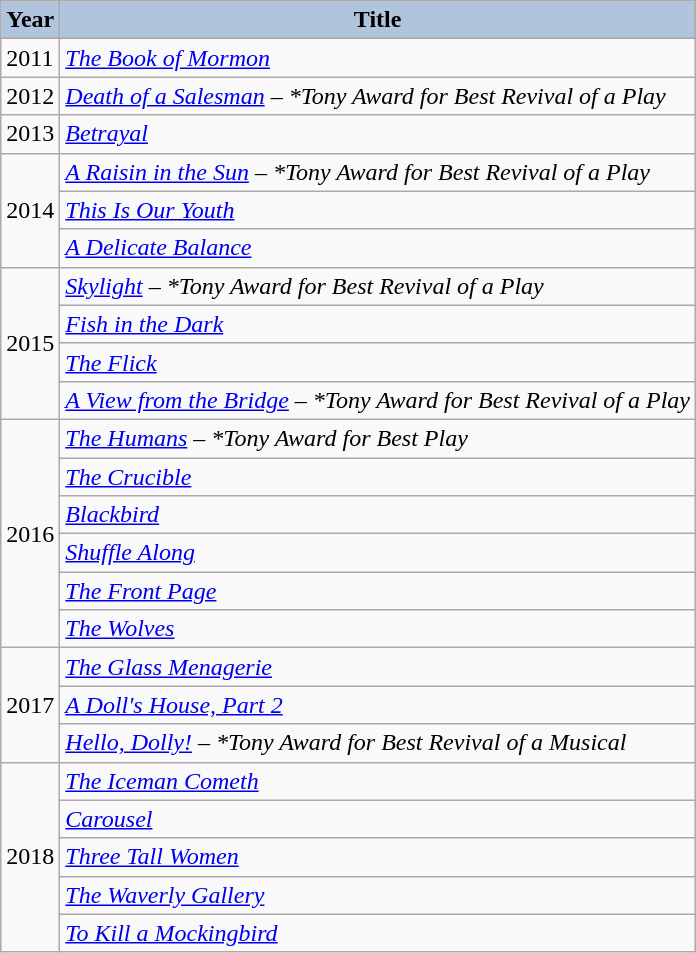<table class="wikitable">
<tr>
<th style="background:#B0C4DE;">Year</th>
<th style="background:#B0C4DE;">Title</th>
</tr>
<tr>
<td rowspan="1">2011</td>
<td><em><a href='#'>The Book of Mormon</a></em></td>
</tr>
<tr>
<td rowspan="1">2012</td>
<td><em><a href='#'>Death of a Salesman</a> – *Tony Award for Best Revival of a Play</em></td>
</tr>
<tr>
<td rowspan="1">2013</td>
<td><em><a href='#'>Betrayal</a></em></td>
</tr>
<tr>
<td rowspan="3">2014</td>
<td><em><a href='#'>A Raisin in the Sun</a> – *Tony Award for Best Revival of a Play</em></td>
</tr>
<tr>
<td><em><a href='#'>This Is Our Youth</a></em></td>
</tr>
<tr>
<td><em><a href='#'>A Delicate Balance</a></em></td>
</tr>
<tr>
<td rowspan="4">2015</td>
<td><em><a href='#'>Skylight</a> – *Tony Award for Best Revival of a Play</em></td>
</tr>
<tr>
<td><em><a href='#'>Fish in the Dark</a></em></td>
</tr>
<tr>
<td><em><a href='#'>The Flick</a></em></td>
</tr>
<tr>
<td><em><a href='#'>A View from the Bridge</a> – *Tony Award for Best Revival of a Play</em></td>
</tr>
<tr>
<td rowspan="6">2016</td>
<td><em><a href='#'>The Humans</a> – *Tony Award for Best Play</em></td>
</tr>
<tr>
<td><em><a href='#'>The Crucible</a></em></td>
</tr>
<tr>
<td><em><a href='#'>Blackbird</a></em></td>
</tr>
<tr>
<td><em><a href='#'>Shuffle Along</a></em></td>
</tr>
<tr>
<td><em><a href='#'>The Front Page</a></em></td>
</tr>
<tr>
<td><em><a href='#'>The Wolves</a></em></td>
</tr>
<tr>
<td rowspan="3">2017</td>
<td><em><a href='#'>The Glass Menagerie</a></em></td>
</tr>
<tr>
<td><em><a href='#'>A Doll's House, Part 2</a></em></td>
</tr>
<tr>
<td><em><a href='#'>Hello, Dolly!</a> – *Tony Award for Best Revival of a Musical</em></td>
</tr>
<tr>
<td rowspan="5">2018</td>
<td><em><a href='#'>The Iceman Cometh</a></em></td>
</tr>
<tr>
<td><em><a href='#'>Carousel</a></em></td>
</tr>
<tr>
<td><em><a href='#'>Three Tall Women</a></em></td>
</tr>
<tr>
<td><em><a href='#'>The Waverly Gallery</a></em></td>
</tr>
<tr>
<td><em><a href='#'>To Kill a Mockingbird</a></em></td>
</tr>
</table>
